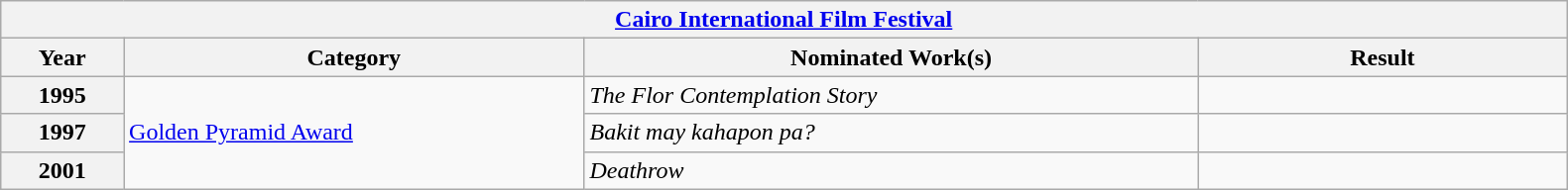<table class= "wikitable  plainrowheaders sortable">
<tr>
<th colspan=4><a href='#'>Cairo International Film Festival</a></th>
</tr>
<tr>
<th Width=4%>Year</th>
<th Width=15%>Category</th>
<th Width=20%>Nominated Work(s)</th>
<th Width=12%>Result</th>
</tr>
<tr>
<th scope="row">1995</th>
<td rowspan="3"><a href='#'>Golden Pyramid Award</a></td>
<td><em>The Flor Contemplation Story</em></td>
<td></td>
</tr>
<tr>
<th scope="row">1997</th>
<td><em>Bakit may kahapon pa?</em></td>
<td></td>
</tr>
<tr>
<th scope="row">2001</th>
<td><em>Deathrow</em></td>
<td></td>
</tr>
</table>
